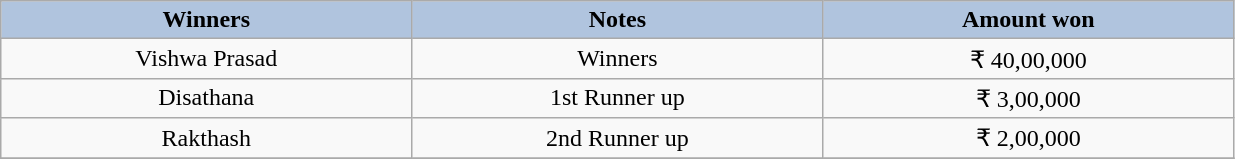<table class="wikitable" style="text-align:center;">
<tr>
<th style="width:200pt; background:LightSteelBlue;">Winners</th>
<th style="width:200pt; background:LightSteelBlue;">Notes</th>
<th style="width:200pt; background:LightSteelBlue;">Amount won</th>
</tr>
<tr>
<td>Vishwa Prasad</td>
<td>Winners</td>
<td>₹ 40,00,000</td>
</tr>
<tr>
<td>Disathana</td>
<td>1st Runner up</td>
<td>₹ 3,00,000</td>
</tr>
<tr>
<td>Rakthash</td>
<td>2nd Runner up</td>
<td>₹ 2,00,000</td>
</tr>
<tr>
</tr>
</table>
